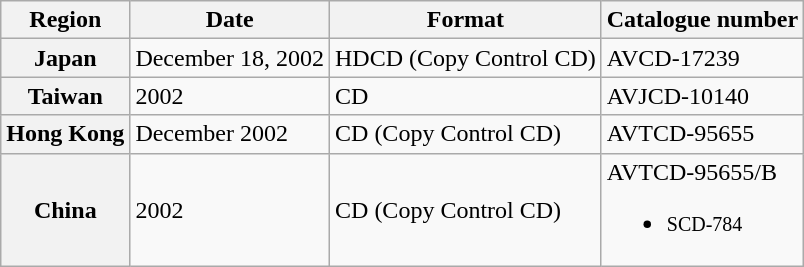<table class="wikitable plainrowheaders">
<tr>
<th>Region</th>
<th>Date</th>
<th>Format</th>
<th>Catalogue number</th>
</tr>
<tr>
<th scope="row">Japan</th>
<td>December 18, 2002</td>
<td>HDCD (Copy Control CD)</td>
<td>AVCD-17239</td>
</tr>
<tr>
<th scope="row">Taiwan</th>
<td>2002</td>
<td>CD</td>
<td>AVJCD-10140</td>
</tr>
<tr>
<th scope="row">Hong Kong</th>
<td>December 2002</td>
<td>CD (Copy Control CD)</td>
<td>AVTCD-95655</td>
</tr>
<tr>
<th scope="row">China</th>
<td>2002</td>
<td>CD (Copy Control CD)</td>
<td>AVTCD-95655/B<br><ul><li><small>SCD-784</small></li></ul></td>
</tr>
</table>
